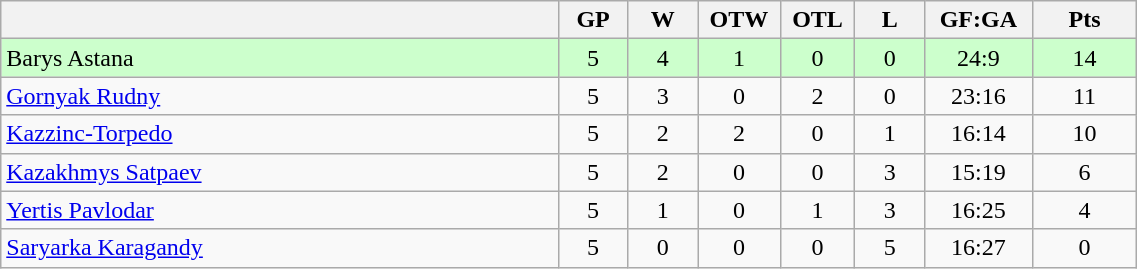<table class="wikitable" width="60%">
<tr>
<th width="40%" bgcolor="#e0e0e0"></th>
<th width="5%" bgcolor="#e0e0e0">GP</th>
<th width="5%" bgcolor="#e0e0e0">W</th>
<th width="5%" bgcolor="#e0e0e0">OTW</th>
<th width="5%" bgcolor="#e0e0e0">OTL</th>
<th width="5%" bgcolor="#e0e0e0">L</th>
<th width="7.5%" bgcolor="#e0e0e0">GF:GA</th>
<th width="7.5%" bgcolor="#e0e0e0">Pts</th>
</tr>
<tr align="center" bgcolor="#CCFFCC">
<td align="left">Barys Astana</td>
<td>5</td>
<td>4</td>
<td>1</td>
<td>0</td>
<td>0</td>
<td>24:9</td>
<td>14</td>
</tr>
<tr align="center">
<td align="left"><a href='#'>Gornyak Rudny</a></td>
<td>5</td>
<td>3</td>
<td>0</td>
<td>2</td>
<td>0</td>
<td>23:16</td>
<td>11</td>
</tr>
<tr align="center">
<td align="left"><a href='#'>Kazzinc-Torpedo</a></td>
<td>5</td>
<td>2</td>
<td>2</td>
<td>0</td>
<td>1</td>
<td>16:14</td>
<td>10</td>
</tr>
<tr align="center">
<td align="left"><a href='#'>Kazakhmys Satpaev</a></td>
<td>5</td>
<td>2</td>
<td>0</td>
<td>0</td>
<td>3</td>
<td>15:19</td>
<td>6</td>
</tr>
<tr align="center">
<td align="left"><a href='#'>Yertis Pavlodar</a></td>
<td>5</td>
<td>1</td>
<td>0</td>
<td>1</td>
<td>3</td>
<td>16:25</td>
<td>4</td>
</tr>
<tr align="center">
<td align="left"><a href='#'>Saryarka Karagandy</a></td>
<td>5</td>
<td>0</td>
<td>0</td>
<td>0</td>
<td>5</td>
<td>16:27</td>
<td>0</td>
</tr>
</table>
